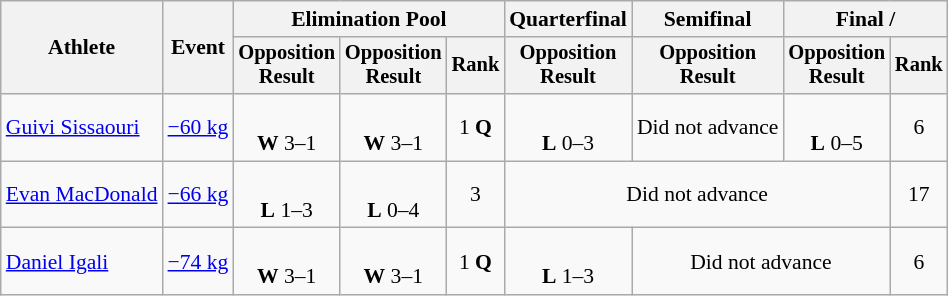<table class="wikitable" style="font-size:90%">
<tr>
<th rowspan="2">Athlete</th>
<th rowspan="2">Event</th>
<th colspan=3>Elimination Pool</th>
<th>Quarterfinal</th>
<th>Semifinal</th>
<th colspan=2>Final / </th>
</tr>
<tr style="font-size: 95%">
<th>Opposition<br>Result</th>
<th>Opposition<br>Result</th>
<th>Rank</th>
<th>Opposition<br>Result</th>
<th>Opposition<br>Result</th>
<th>Opposition<br>Result</th>
<th>Rank</th>
</tr>
<tr align=center>
<td align=left><a href='#'>Guivi Sissaouri</a></td>
<td align=left><a href='#'>−60 kg</a></td>
<td><br><strong>W</strong> 3–1 <sup></sup></td>
<td><br><strong>W</strong> 3–1 <sup></sup></td>
<td>1 <strong>Q</strong></td>
<td><br><strong>L</strong> 0–3 <sup></sup></td>
<td>Did not advance</td>
<td><br><strong>L</strong> 0–5 <sup></sup></td>
<td>6</td>
</tr>
<tr align=center>
<td align=left><a href='#'>Evan MacDonald</a></td>
<td align=left><a href='#'>−66 kg</a></td>
<td><br><strong>L</strong> 1–3 <sup></sup></td>
<td><br><strong>L</strong> 0–4 <sup></sup></td>
<td>3</td>
<td colspan=3>Did not advance</td>
<td>17</td>
</tr>
<tr align=center>
<td align=left><a href='#'>Daniel Igali</a></td>
<td align=left><a href='#'>−74 kg</a></td>
<td><br><strong>W</strong> 3–1 <sup></sup></td>
<td><br><strong>W</strong> 3–1 <sup></sup></td>
<td>1 <strong>Q</strong></td>
<td><br><strong>L</strong> 1–3 <sup></sup></td>
<td colspan=2>Did not advance</td>
<td>6</td>
</tr>
</table>
